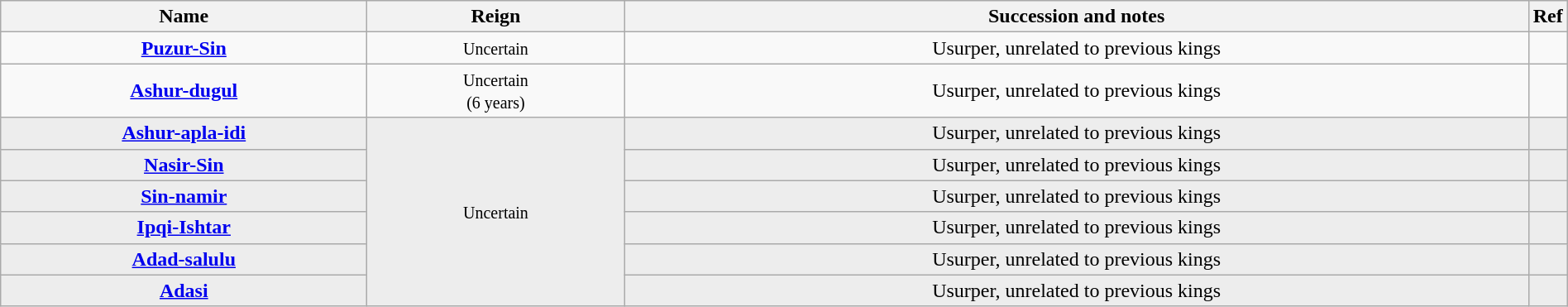<table class="wikitable" style="text-align:center; width:100%;">
<tr>
<th width="23.5%">Name</th>
<th width="16.5%">Reign</th>
<th width="58%">Succession and notes</th>
<th width="2%">Ref</th>
</tr>
<tr>
<td><strong><a href='#'>Puzur-Sin</a></strong><br><small></small></td>
<td><small>Uncertain</small></td>
<td>Usurper, unrelated to previous kings</td>
<td></td>
</tr>
<tr>
<td><strong><a href='#'>Ashur-dugul</a></strong><br><small></small></td>
<td><small>Uncertain<br>(6 years)</small></td>
<td>Usurper, unrelated to previous kings</td>
<td></td>
</tr>
<tr>
<td style="background:#ededed;"><strong><a href='#'>Ashur-apla-idi</a></strong><br><small></small></td>
<td style="background:#ededed;" rowspan=6><small>Uncertain</small></td>
<td style="background:#ededed;">Usurper, unrelated to previous kings</td>
<td style="background:#ededed;"></td>
</tr>
<tr>
<td style="background:#ededed;"><strong><a href='#'>Nasir-Sin</a></strong><br><small></small></td>
<td style="background:#ededed;">Usurper, unrelated to previous kings</td>
<td style="background:#ededed;"></td>
</tr>
<tr>
<td style="background:#ededed;"><strong><a href='#'>Sin-namir</a></strong><br><small></small></td>
<td style="background:#ededed;">Usurper, unrelated to previous kings</td>
<td style="background:#ededed;"></td>
</tr>
<tr>
<td style="background:#ededed;"><strong><a href='#'>Ipqi-Ishtar</a></strong><br><small></small></td>
<td style="background:#ededed;">Usurper, unrelated to previous kings</td>
<td style="background:#ededed;"></td>
</tr>
<tr>
<td style="background:#ededed;"><strong><a href='#'>Adad-salulu</a></strong><br><small></small></td>
<td style="background:#ededed;">Usurper, unrelated to previous kings</td>
<td style="background:#ededed;"></td>
</tr>
<tr>
<td style="background:#ededed;"><strong><a href='#'>Adasi</a></strong><br><small></small></td>
<td style="background:#ededed;">Usurper, unrelated to previous kings</td>
<td style="background:#ededed;"></td>
</tr>
</table>
